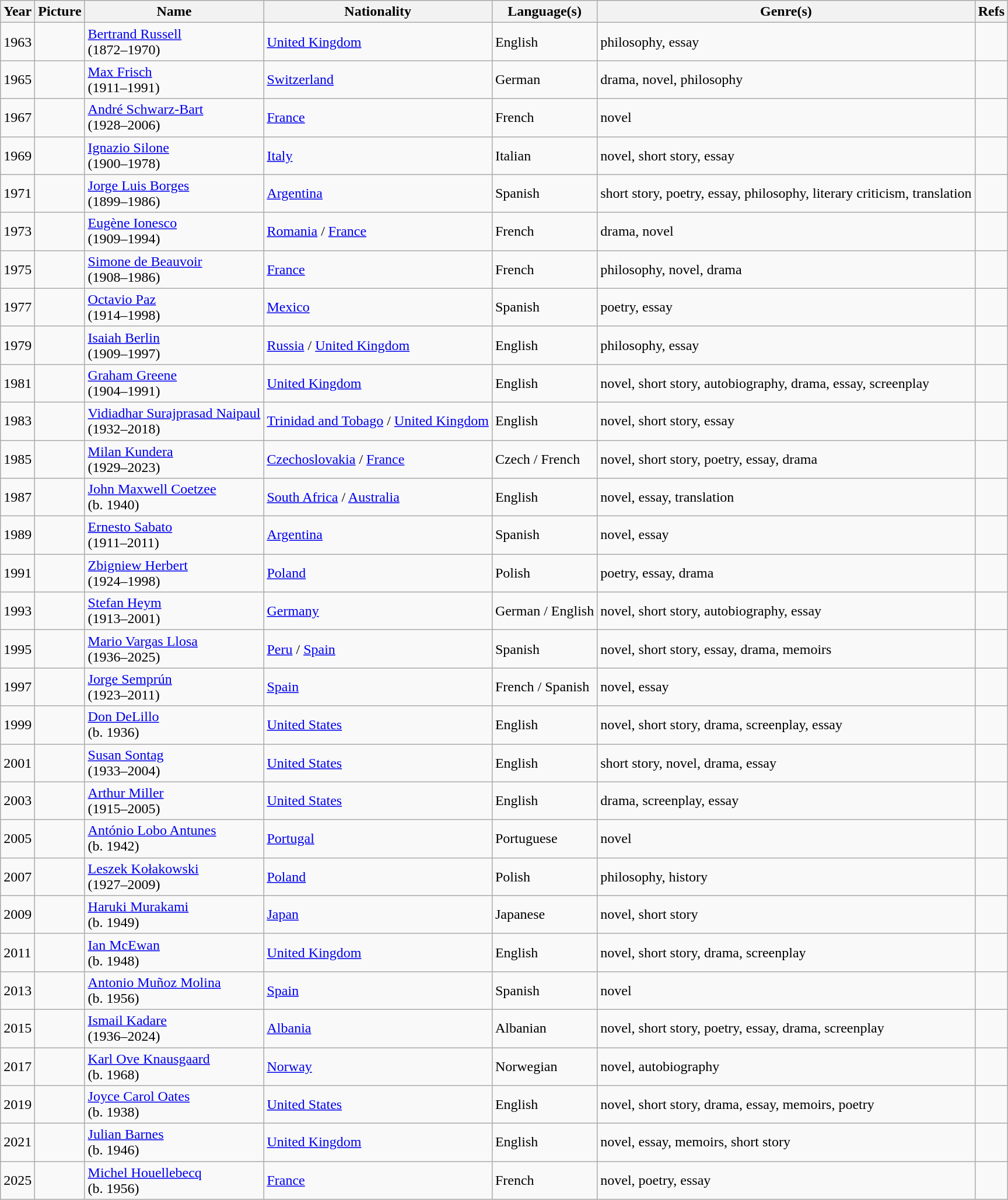<table class="wikitable sortable">
<tr>
<th>Year</th>
<th>Picture</th>
<th>Name</th>
<th>Nationality</th>
<th>Language(s)</th>
<th>Genre(s)</th>
<th>Refs</th>
</tr>
<tr>
<td>1963</td>
<td></td>
<td><a href='#'>Bertrand Russell</a> <br> (1872–1970)</td>
<td><a href='#'>United Kingdom</a></td>
<td>English</td>
<td>philosophy, essay</td>
<td></td>
</tr>
<tr>
<td>1965</td>
<td></td>
<td><a href='#'>Max Frisch</a> <br> (1911–1991)</td>
<td><a href='#'>Switzerland</a></td>
<td>German</td>
<td>drama, novel, philosophy</td>
<td></td>
</tr>
<tr>
<td>1967</td>
<td></td>
<td><a href='#'>André Schwarz-Bart</a> <br> (1928–2006)</td>
<td><a href='#'>France</a></td>
<td>French</td>
<td>novel</td>
<td></td>
</tr>
<tr>
<td>1969</td>
<td></td>
<td><a href='#'>Ignazio Silone</a> <br> (1900–1978)</td>
<td><a href='#'>Italy</a></td>
<td>Italian</td>
<td>novel, short story, essay</td>
<td></td>
</tr>
<tr>
<td>1971</td>
<td></td>
<td><a href='#'>Jorge Luis Borges</a> <br> (1899–1986)</td>
<td><a href='#'>Argentina</a></td>
<td>Spanish</td>
<td>short story, poetry, essay, philosophy, literary criticism, translation</td>
<td></td>
</tr>
<tr>
<td>1973</td>
<td></td>
<td><a href='#'>Eugène Ionesco</a> <br> (1909–1994)</td>
<td><a href='#'>Romania</a> / <a href='#'>France</a></td>
<td>French</td>
<td>drama, novel</td>
<td></td>
</tr>
<tr>
<td>1975</td>
<td></td>
<td><a href='#'>Simone de Beauvoir</a> <br> (1908–1986)</td>
<td><a href='#'>France</a></td>
<td>French</td>
<td>philosophy, novel, drama</td>
<td></td>
</tr>
<tr>
<td>1977</td>
<td></td>
<td><a href='#'>Octavio Paz</a> <br> (1914–1998)</td>
<td><a href='#'>Mexico</a></td>
<td>Spanish</td>
<td>poetry, essay</td>
<td></td>
</tr>
<tr>
<td>1979</td>
<td></td>
<td><a href='#'>Isaiah Berlin</a> <br> (1909–1997)</td>
<td><a href='#'>Russia</a> / <a href='#'>United Kingdom</a></td>
<td>English</td>
<td>philosophy, essay</td>
<td></td>
</tr>
<tr>
<td>1981</td>
<td></td>
<td><a href='#'>Graham Greene</a> <br> (1904–1991)</td>
<td><a href='#'>United Kingdom</a></td>
<td>English</td>
<td>novel, short story, autobiography, drama, essay, screenplay</td>
<td></td>
</tr>
<tr>
<td>1983</td>
<td></td>
<td><a href='#'>Vidiadhar Surajprasad Naipaul</a> <br> (1932–2018)</td>
<td><a href='#'>Trinidad and Tobago</a> / <a href='#'>United Kingdom</a></td>
<td>English</td>
<td>novel, short story, essay</td>
<td></td>
</tr>
<tr>
<td>1985</td>
<td></td>
<td><a href='#'>Milan Kundera</a> <br> (1929–2023)</td>
<td><a href='#'>Czechoslovakia</a> / <a href='#'>France</a></td>
<td>Czech / French</td>
<td>novel, short story, poetry, essay, drama</td>
<td></td>
</tr>
<tr>
<td>1987</td>
<td></td>
<td><a href='#'>John Maxwell Coetzee</a> <br> (b. 1940)</td>
<td><a href='#'>South Africa</a> / <a href='#'>Australia</a></td>
<td>English</td>
<td>novel, essay, translation</td>
<td></td>
</tr>
<tr>
<td>1989</td>
<td></td>
<td><a href='#'>Ernesto Sabato</a> <br> (1911–2011)</td>
<td><a href='#'>Argentina</a></td>
<td>Spanish</td>
<td>novel, essay</td>
<td></td>
</tr>
<tr>
<td>1991</td>
<td></td>
<td><a href='#'>Zbigniew Herbert</a> <br> (1924–1998)</td>
<td><a href='#'>Poland</a></td>
<td>Polish</td>
<td>poetry, essay, drama</td>
<td></td>
</tr>
<tr>
<td>1993</td>
<td></td>
<td><a href='#'>Stefan Heym</a> <br> (1913–2001)</td>
<td><a href='#'>Germany</a></td>
<td>German / English</td>
<td>novel, short story, autobiography, essay</td>
<td></td>
</tr>
<tr>
<td>1995</td>
<td></td>
<td><a href='#'>Mario Vargas Llosa</a> <br> (1936–2025)</td>
<td><a href='#'>Peru</a> / <a href='#'>Spain</a></td>
<td>Spanish</td>
<td>novel, short story, essay, drama, memoirs</td>
<td></td>
</tr>
<tr>
<td>1997</td>
<td></td>
<td><a href='#'>Jorge Semprún</a> <br> (1923–2011)</td>
<td><a href='#'>Spain</a></td>
<td>French / Spanish</td>
<td>novel, essay</td>
<td></td>
</tr>
<tr>
<td>1999</td>
<td></td>
<td><a href='#'>Don DeLillo</a> <br> (b. 1936)</td>
<td><a href='#'>United States</a></td>
<td>English</td>
<td>novel, short story, drama, screenplay, essay</td>
<td></td>
</tr>
<tr>
<td>2001</td>
<td></td>
<td><a href='#'>Susan Sontag</a> <br> (1933–2004)</td>
<td><a href='#'>United States</a></td>
<td>English</td>
<td>short story, novel, drama, essay</td>
<td></td>
</tr>
<tr>
<td>2003</td>
<td></td>
<td><a href='#'>Arthur Miller</a> <br> (1915–2005)</td>
<td><a href='#'>United States</a></td>
<td>English</td>
<td>drama, screenplay, essay</td>
<td></td>
</tr>
<tr>
<td>2005</td>
<td></td>
<td><a href='#'>António Lobo Antunes</a> <br> (b. 1942)</td>
<td><a href='#'>Portugal</a></td>
<td>Portuguese</td>
<td>novel</td>
<td></td>
</tr>
<tr>
<td>2007</td>
<td></td>
<td><a href='#'>Leszek Kołakowski</a> <br> (1927–2009)</td>
<td><a href='#'>Poland</a></td>
<td>Polish</td>
<td>philosophy, history</td>
<td></td>
</tr>
<tr>
<td>2009</td>
<td></td>
<td><a href='#'>Haruki Murakami</a> <br> (b. 1949)</td>
<td><a href='#'>Japan</a></td>
<td>Japanese</td>
<td>novel, short story</td>
<td></td>
</tr>
<tr>
<td>2011</td>
<td></td>
<td><a href='#'>Ian McEwan</a> <br> (b. 1948)</td>
<td><a href='#'>United Kingdom</a></td>
<td>English</td>
<td>novel, short story, drama, screenplay</td>
<td></td>
</tr>
<tr>
<td>2013</td>
<td></td>
<td><a href='#'>Antonio Muñoz Molina</a> <br> (b. 1956)</td>
<td><a href='#'>Spain</a></td>
<td>Spanish</td>
<td>novel</td>
<td></td>
</tr>
<tr>
<td>2015</td>
<td></td>
<td><a href='#'>Ismail Kadare</a> <br> (1936–2024)</td>
<td><a href='#'>Albania</a></td>
<td>Albanian</td>
<td>novel, short story, poetry, essay, drama, screenplay</td>
<td></td>
</tr>
<tr>
<td>2017</td>
<td></td>
<td><a href='#'>Karl Ove Knausgaard</a> <br> (b. 1968)</td>
<td><a href='#'>Norway</a></td>
<td>Norwegian</td>
<td>novel, autobiography</td>
<td></td>
</tr>
<tr>
<td>2019</td>
<td></td>
<td><a href='#'>Joyce Carol Oates</a> <br> (b. 1938)</td>
<td><a href='#'>United States</a></td>
<td>English</td>
<td>novel, short story, drama, essay, memoirs, poetry</td>
<td></td>
</tr>
<tr>
<td>2021</td>
<td></td>
<td><a href='#'>Julian Barnes</a> <br> (b. 1946)</td>
<td><a href='#'>United Kingdom</a></td>
<td>English</td>
<td>novel, essay, memoirs, short story</td>
<td></td>
</tr>
<tr>
<td>2025</td>
<td></td>
<td><a href='#'>Michel Houellebecq</a><br>(b. 1956)</td>
<td><a href='#'>France</a></td>
<td>French</td>
<td>novel, poetry, essay</td>
<td></td>
</tr>
</table>
